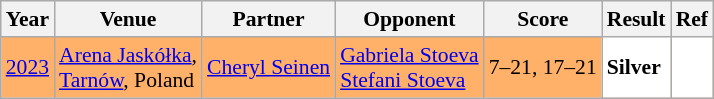<table class="sortable wikitable" style="font-size: 90%;">
<tr>
<th>Year</th>
<th>Venue</th>
<th>Partner</th>
<th>Opponent</th>
<th>Score</th>
<th>Result</th>
<th>Ref</th>
</tr>
<tr style="background:#FFB069">
<td align="center"><a href='#'>2023</a></td>
<td align="left"><a href='#'>Arena Jaskółka</a>,<br><a href='#'>Tarnów</a>, Poland</td>
<td align="left"> <a href='#'>Cheryl Seinen</a></td>
<td align="left"> <a href='#'>Gabriela Stoeva</a><br> <a href='#'>Stefani Stoeva</a></td>
<td align="left">7–21, 17–21</td>
<td style="text-align:left; background:white"> <strong>Silver</strong></td>
<td style="text-align:center; background:white"></td>
</tr>
</table>
